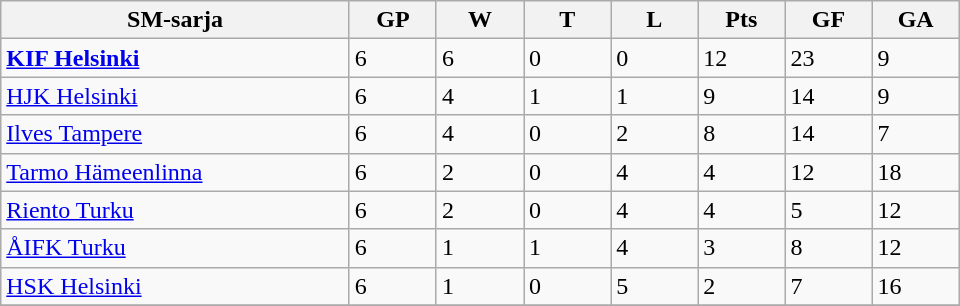<table class="wikitable" style="width: 40em;">
<tr>
<th bgcolor="#DDDDFF" width="20%">SM-sarja</th>
<th bgcolor="#DDDDFF" width="5%">GP</th>
<th bgcolor="#DDDDFF" width="5%">W</th>
<th bgcolor="#DDDDFF" width="5%">T</th>
<th bgcolor="#DDDDFF" width="5%">L</th>
<th bgcolor="#DDDDFF" width="5%">Pts</th>
<th bgcolor="#DDDDFF" width="5%">GF</th>
<th bgcolor="#DDDDFF" width="5%">GA</th>
</tr>
<tr>
<td><strong><a href='#'>KIF Helsinki</a></strong></td>
<td>6</td>
<td>6</td>
<td>0</td>
<td>0</td>
<td>12</td>
<td>23</td>
<td>9</td>
</tr>
<tr>
<td><a href='#'>HJK Helsinki</a></td>
<td>6</td>
<td>4</td>
<td>1</td>
<td>1</td>
<td>9</td>
<td>14</td>
<td>9</td>
</tr>
<tr>
<td><a href='#'>Ilves Tampere</a></td>
<td>6</td>
<td>4</td>
<td>0</td>
<td>2</td>
<td>8</td>
<td>14</td>
<td>7</td>
</tr>
<tr>
<td><a href='#'>Tarmo Hämeenlinna</a></td>
<td>6</td>
<td>2</td>
<td>0</td>
<td>4</td>
<td>4</td>
<td>12</td>
<td>18</td>
</tr>
<tr>
<td><a href='#'>Riento Turku</a></td>
<td>6</td>
<td>2</td>
<td>0</td>
<td>4</td>
<td>4</td>
<td>5</td>
<td>12</td>
</tr>
<tr>
<td><a href='#'>ÅIFK Turku</a></td>
<td>6</td>
<td>1</td>
<td>1</td>
<td>4</td>
<td>3</td>
<td>8</td>
<td>12</td>
</tr>
<tr>
<td><a href='#'>HSK Helsinki</a></td>
<td>6</td>
<td>1</td>
<td>0</td>
<td>5</td>
<td>2</td>
<td>7</td>
<td>16</td>
</tr>
<tr>
</tr>
</table>
